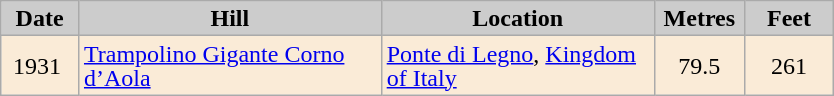<table class="wikitable sortable" style="text-align:left; line-height:16px; width:44%;">
<tr>
<th style="background-color: #ccc;" width="45">Date</th>
<th style="background-color: #ccc;" width="200">Hill</th>
<th style="background-color: #ccc;" width="180">Location</th>
<th style="background-color: #ccc;" width="53">Metres</th>
<th style="background-color: #ccc;" width="53">Feet</th>
</tr>
<tr bgcolor=#FAEBD7>
<td align=right>1931  </td>
<td><a href='#'>Trampolino Gigante Corno d’Aola</a></td>
<td><a href='#'>Ponte di Legno</a>, <a href='#'>Kingdom of Italy</a></td>
<td align=center>79.5</td>
<td align=center>261</td>
</tr>
</table>
